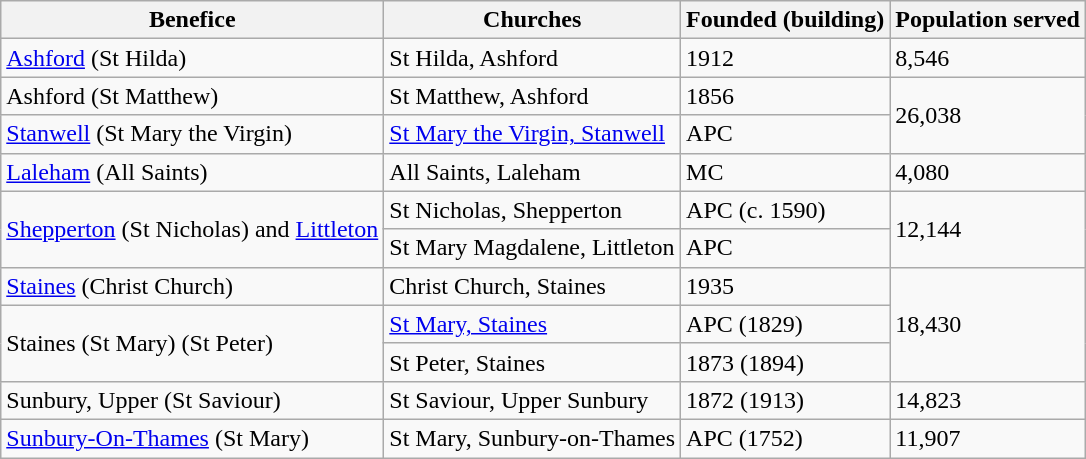<table class="wikitable">
<tr>
<th>Benefice</th>
<th>Churches</th>
<th>Founded (building)</th>
<th>Population served</th>
</tr>
<tr>
<td><a href='#'>Ashford</a> (St Hilda)</td>
<td>St Hilda, Ashford</td>
<td>1912</td>
<td>8,546</td>
</tr>
<tr>
<td>Ashford (St Matthew)</td>
<td>St Matthew, Ashford</td>
<td>1856</td>
<td rowspan="2">26,038</td>
</tr>
<tr>
<td><a href='#'>Stanwell</a> (St Mary the Virgin)</td>
<td><a href='#'>St Mary the Virgin, Stanwell</a></td>
<td>APC</td>
</tr>
<tr>
<td><a href='#'>Laleham</a> (All Saints)</td>
<td>All Saints, Laleham</td>
<td>MC</td>
<td>4,080</td>
</tr>
<tr>
<td rowspan="2"><a href='#'>Shepperton</a> (St Nicholas) and <a href='#'>Littleton</a></td>
<td>St Nicholas, Shepperton</td>
<td>APC (c. 1590)</td>
<td rowspan="2">12,144</td>
</tr>
<tr>
<td>St Mary Magdalene, Littleton</td>
<td>APC</td>
</tr>
<tr>
<td><a href='#'>Staines</a> (Christ Church)</td>
<td>Christ Church, Staines</td>
<td>1935</td>
<td rowspan="3">18,430</td>
</tr>
<tr>
<td rowspan="2">Staines (St Mary) (St Peter)</td>
<td><a href='#'>St Mary, Staines</a></td>
<td>APC (1829)</td>
</tr>
<tr>
<td>St Peter, Staines</td>
<td>1873 (1894)</td>
</tr>
<tr>
<td>Sunbury, Upper (St Saviour)</td>
<td>St Saviour, Upper Sunbury</td>
<td>1872 (1913)</td>
<td>14,823</td>
</tr>
<tr>
<td><a href='#'>Sunbury-On-Thames</a> (St Mary)</td>
<td>St Mary, Sunbury-on-Thames</td>
<td>APC (1752)</td>
<td>11,907</td>
</tr>
</table>
